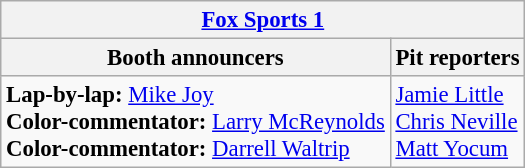<table class="wikitable" style="font-size: 95%;">
<tr>
<th colspan="2"><a href='#'>Fox Sports 1</a></th>
</tr>
<tr>
<th>Booth announcers</th>
<th>Pit reporters</th>
</tr>
<tr>
<td><strong>Lap-by-lap:</strong> <a href='#'>Mike Joy</a><br><strong>Color-commentator:</strong> <a href='#'>Larry McReynolds</a><br><strong>Color-commentator:</strong> <a href='#'>Darrell Waltrip</a></td>
<td><a href='#'>Jamie Little</a><br><a href='#'>Chris Neville</a><br><a href='#'>Matt Yocum</a></td>
</tr>
</table>
